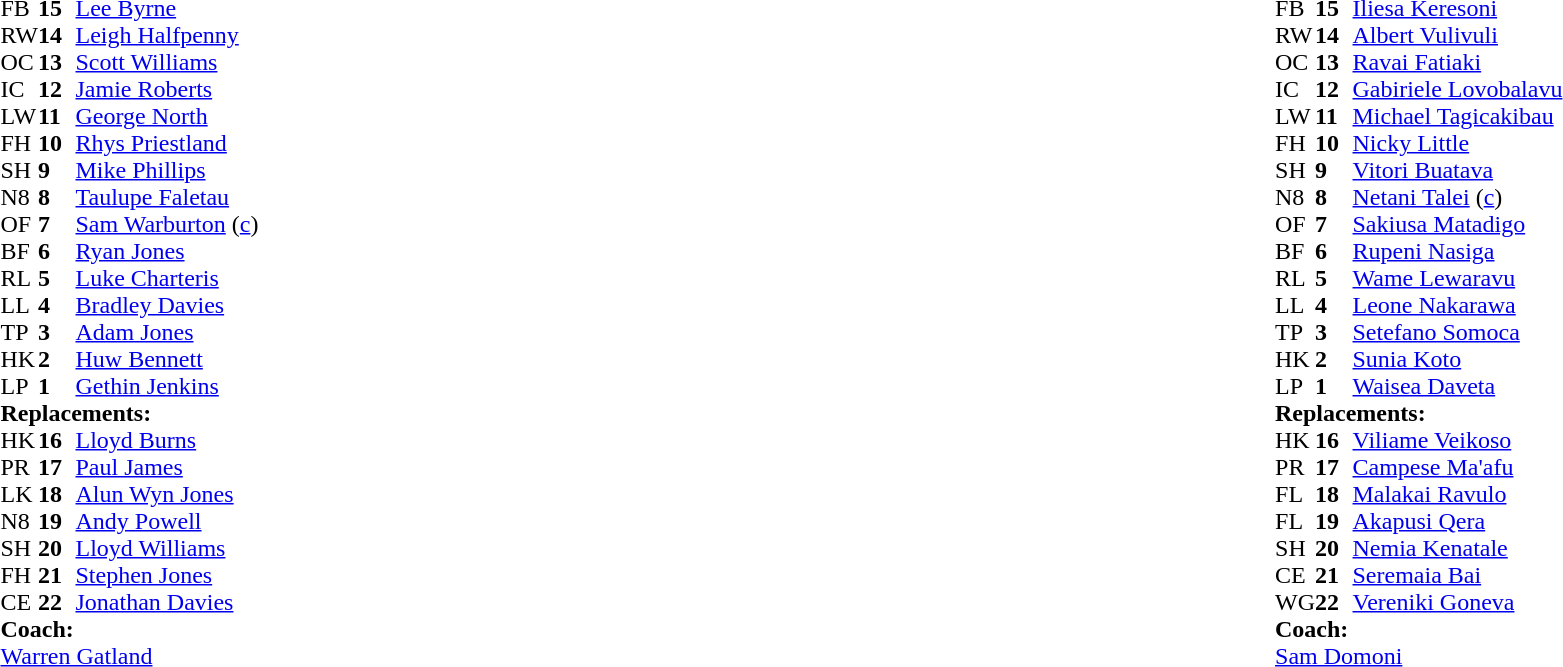<table width="100%">
<tr>
<td style="vertical-align:top" width="50%"><br><table cellspacing="0" cellpadding="0">
<tr>
<th width="25"></th>
<th width="25"></th>
</tr>
<tr>
<td>FB</td>
<td><strong>15</strong></td>
<td><a href='#'>Lee Byrne</a></td>
</tr>
<tr>
<td>RW</td>
<td><strong>14</strong></td>
<td><a href='#'>Leigh Halfpenny</a></td>
</tr>
<tr>
<td>OC</td>
<td><strong>13</strong></td>
<td><a href='#'>Scott Williams</a></td>
</tr>
<tr>
<td>IC</td>
<td><strong>12</strong></td>
<td><a href='#'>Jamie Roberts</a></td>
<td></td>
<td></td>
</tr>
<tr>
<td>LW</td>
<td><strong>11</strong></td>
<td><a href='#'>George North</a></td>
</tr>
<tr>
<td>FH</td>
<td><strong>10</strong></td>
<td><a href='#'>Rhys Priestland</a></td>
<td></td>
<td></td>
</tr>
<tr>
<td>SH</td>
<td><strong>9</strong></td>
<td><a href='#'>Mike Phillips</a></td>
<td></td>
<td></td>
</tr>
<tr>
<td>N8</td>
<td><strong>8</strong></td>
<td><a href='#'>Taulupe Faletau</a></td>
<td></td>
<td></td>
</tr>
<tr>
<td>OF</td>
<td><strong>7</strong></td>
<td><a href='#'>Sam Warburton</a> (<a href='#'>c</a>)</td>
</tr>
<tr>
<td>BF</td>
<td><strong>6</strong></td>
<td><a href='#'>Ryan Jones</a></td>
</tr>
<tr>
<td>RL</td>
<td><strong>5</strong></td>
<td><a href='#'>Luke Charteris</a></td>
</tr>
<tr>
<td>LL</td>
<td><strong>4</strong></td>
<td><a href='#'>Bradley Davies</a></td>
<td></td>
<td></td>
</tr>
<tr>
<td>TP</td>
<td><strong>3</strong></td>
<td><a href='#'>Adam Jones</a></td>
<td></td>
<td></td>
<td></td>
</tr>
<tr>
<td>HK</td>
<td><strong>2</strong></td>
<td><a href='#'>Huw Bennett</a></td>
<td></td>
<td></td>
</tr>
<tr>
<td>LP</td>
<td><strong>1</strong></td>
<td><a href='#'>Gethin Jenkins</a></td>
<td></td>
<td></td>
<td></td>
</tr>
<tr>
<td colspan=3><strong>Replacements:</strong></td>
</tr>
<tr>
<td>HK</td>
<td><strong>16</strong></td>
<td><a href='#'>Lloyd Burns</a></td>
<td></td>
<td></td>
</tr>
<tr>
<td>PR</td>
<td><strong>17</strong></td>
<td><a href='#'>Paul James</a></td>
<td></td>
<td></td>
</tr>
<tr>
<td>LK</td>
<td><strong>18</strong></td>
<td><a href='#'>Alun Wyn Jones</a></td>
<td></td>
<td></td>
</tr>
<tr>
<td>N8</td>
<td><strong>19</strong></td>
<td><a href='#'>Andy Powell</a></td>
<td></td>
<td></td>
</tr>
<tr>
<td>SH</td>
<td><strong>20</strong></td>
<td><a href='#'>Lloyd Williams</a></td>
<td></td>
<td></td>
</tr>
<tr>
<td>FH</td>
<td><strong>21</strong></td>
<td><a href='#'>Stephen Jones</a></td>
<td></td>
<td></td>
</tr>
<tr>
<td>CE</td>
<td><strong>22</strong></td>
<td><a href='#'>Jonathan Davies</a></td>
<td></td>
<td></td>
</tr>
<tr>
<td colspan=3><strong>Coach:</strong></td>
</tr>
<tr>
<td colspan="4"> <a href='#'>Warren Gatland</a></td>
</tr>
</table>
</td>
<td style="vertical-align:top"></td>
<td style="vertical-align:top" width="50%"><br><table cellspacing="0" cellpadding="0" align="center">
<tr>
<th width="25"></th>
<th width="25"></th>
</tr>
<tr>
<td>FB</td>
<td><strong>15</strong></td>
<td><a href='#'>Iliesa Keresoni</a></td>
</tr>
<tr>
<td>RW</td>
<td><strong>14</strong></td>
<td><a href='#'>Albert Vulivuli</a></td>
<td></td>
<td></td>
</tr>
<tr>
<td>OC</td>
<td><strong>13</strong></td>
<td><a href='#'>Ravai Fatiaki</a></td>
</tr>
<tr>
<td>IC</td>
<td><strong>12</strong></td>
<td><a href='#'>Gabiriele Lovobalavu</a></td>
<td></td>
<td></td>
</tr>
<tr>
<td>LW</td>
<td><strong>11</strong></td>
<td><a href='#'>Michael Tagicakibau</a></td>
<td></td>
<td></td>
</tr>
<tr>
<td>FH</td>
<td><strong>10</strong></td>
<td><a href='#'>Nicky Little</a></td>
</tr>
<tr>
<td>SH</td>
<td><strong>9</strong></td>
<td><a href='#'>Vitori Buatava</a></td>
</tr>
<tr>
<td>N8</td>
<td><strong>8</strong></td>
<td><a href='#'>Netani Talei</a> (<a href='#'>c</a>)</td>
</tr>
<tr>
<td>OF</td>
<td><strong>7</strong></td>
<td><a href='#'>Sakiusa Matadigo</a></td>
<td></td>
<td></td>
</tr>
<tr>
<td>BF</td>
<td><strong>6</strong></td>
<td><a href='#'>Rupeni Nasiga</a></td>
<td></td>
<td></td>
</tr>
<tr>
<td>RL</td>
<td><strong>5</strong></td>
<td><a href='#'>Wame Lewaravu</a></td>
</tr>
<tr>
<td>LL</td>
<td><strong>4</strong></td>
<td><a href='#'>Leone Nakarawa</a></td>
</tr>
<tr>
<td>TP</td>
<td><strong>3</strong></td>
<td><a href='#'>Setefano Somoca</a></td>
<td></td>
<td></td>
<td></td>
</tr>
<tr>
<td>HK</td>
<td><strong>2</strong></td>
<td><a href='#'>Sunia Koto</a></td>
<td></td>
<td></td>
</tr>
<tr>
<td>LP</td>
<td><strong>1</strong></td>
<td><a href='#'>Waisea Daveta</a></td>
<td></td>
<td></td>
<td></td>
</tr>
<tr>
<td colspan=3><strong>Replacements:</strong></td>
</tr>
<tr>
<td>HK</td>
<td><strong>16</strong></td>
<td><a href='#'>Viliame Veikoso</a></td>
<td></td>
<td></td>
</tr>
<tr>
<td>PR</td>
<td><strong>17</strong></td>
<td><a href='#'>Campese Ma'afu</a></td>
<td></td>
<td></td>
</tr>
<tr>
<td>FL</td>
<td><strong>18</strong></td>
<td><a href='#'>Malakai Ravulo</a></td>
<td></td>
<td></td>
</tr>
<tr>
<td>FL</td>
<td><strong>19</strong></td>
<td><a href='#'>Akapusi Qera</a></td>
<td></td>
<td></td>
</tr>
<tr>
<td>SH</td>
<td><strong>20</strong></td>
<td><a href='#'>Nemia Kenatale</a></td>
<td></td>
<td></td>
</tr>
<tr>
<td>CE</td>
<td><strong>21</strong></td>
<td><a href='#'>Seremaia Bai</a></td>
<td></td>
<td></td>
</tr>
<tr>
<td>WG</td>
<td><strong>22</strong></td>
<td><a href='#'>Vereniki Goneva</a></td>
<td></td>
<td></td>
</tr>
<tr>
<td colspan=3><strong>Coach:</strong></td>
</tr>
<tr>
<td colspan="4"><a href='#'>Sam Domoni</a></td>
</tr>
</table>
</td>
</tr>
</table>
